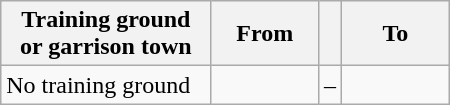<table class="wikitable" width="300px">
<tr>
<th>Training ground<br>or garrison town</th>
<th width="24%">From</th>
<th width="2%"></th>
<th width="24%">To</th>
</tr>
<tr>
<td>No training ground</td>
<td></td>
<td>–</td>
<td></td>
</tr>
</table>
